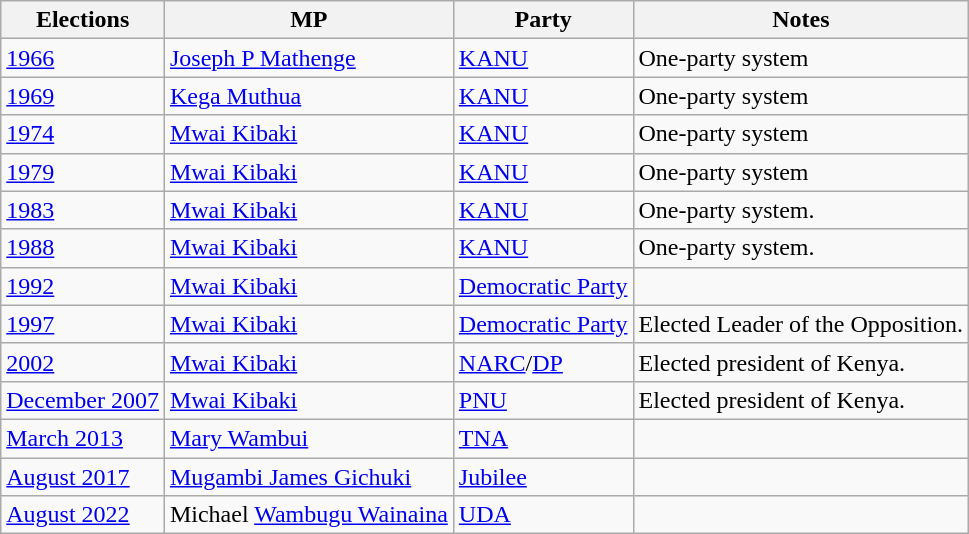<table class="wikitable">
<tr>
<th>Elections</th>
<th>MP </th>
<th>Party</th>
<th>Notes</th>
</tr>
<tr>
<td><a href='#'>1966</a></td>
<td><a href='#'>Joseph P Mathenge</a></td>
<td><a href='#'>KANU</a></td>
<td>One-party system</td>
</tr>
<tr>
<td><a href='#'>1969</a></td>
<td><a href='#'>Kega Muthua</a></td>
<td><a href='#'>KANU</a></td>
<td>One-party system</td>
</tr>
<tr>
<td><a href='#'>1974</a></td>
<td><a href='#'>Mwai Kibaki</a></td>
<td><a href='#'>KANU</a></td>
<td>One-party system</td>
</tr>
<tr>
<td><a href='#'>1979</a></td>
<td><a href='#'>Mwai Kibaki</a></td>
<td><a href='#'>KANU</a></td>
<td>One-party system</td>
</tr>
<tr>
<td><a href='#'>1983</a></td>
<td><a href='#'>Mwai Kibaki</a></td>
<td><a href='#'>KANU</a></td>
<td>One-party system.</td>
</tr>
<tr>
<td><a href='#'>1988</a></td>
<td><a href='#'>Mwai Kibaki</a></td>
<td><a href='#'>KANU</a></td>
<td>One-party system.</td>
</tr>
<tr>
<td><a href='#'>1992</a></td>
<td><a href='#'>Mwai Kibaki</a></td>
<td><a href='#'>Democratic Party</a></td>
<td></td>
</tr>
<tr>
<td><a href='#'>1997</a></td>
<td><a href='#'>Mwai Kibaki</a></td>
<td><a href='#'>Democratic Party</a></td>
<td>Elected Leader of the Opposition.</td>
</tr>
<tr>
<td><a href='#'>2002</a></td>
<td><a href='#'>Mwai Kibaki</a></td>
<td><a href='#'>NARC</a>/<a href='#'>DP</a></td>
<td>Elected president of Kenya.</td>
</tr>
<tr>
<td><a href='#'>December 2007</a></td>
<td><a href='#'>Mwai Kibaki</a></td>
<td><a href='#'>PNU</a></td>
<td>Elected president of Kenya.</td>
</tr>
<tr>
<td><a href='#'>March 2013</a></td>
<td><a href='#'>Mary Wambui</a></td>
<td><a href='#'>TNA</a></td>
<td></td>
</tr>
<tr>
<td><a href='#'>August 2017</a></td>
<td><a href='#'>Mugambi James Gichuki</a></td>
<td><a href='#'>Jubilee</a></td>
<td></td>
</tr>
<tr>
<td><a href='#'>August 2022</a></td>
<td>Michael <a href='#'>Wambugu Wainaina</a></td>
<td><a href='#'>UDA</a></td>
<td></td>
</tr>
</table>
